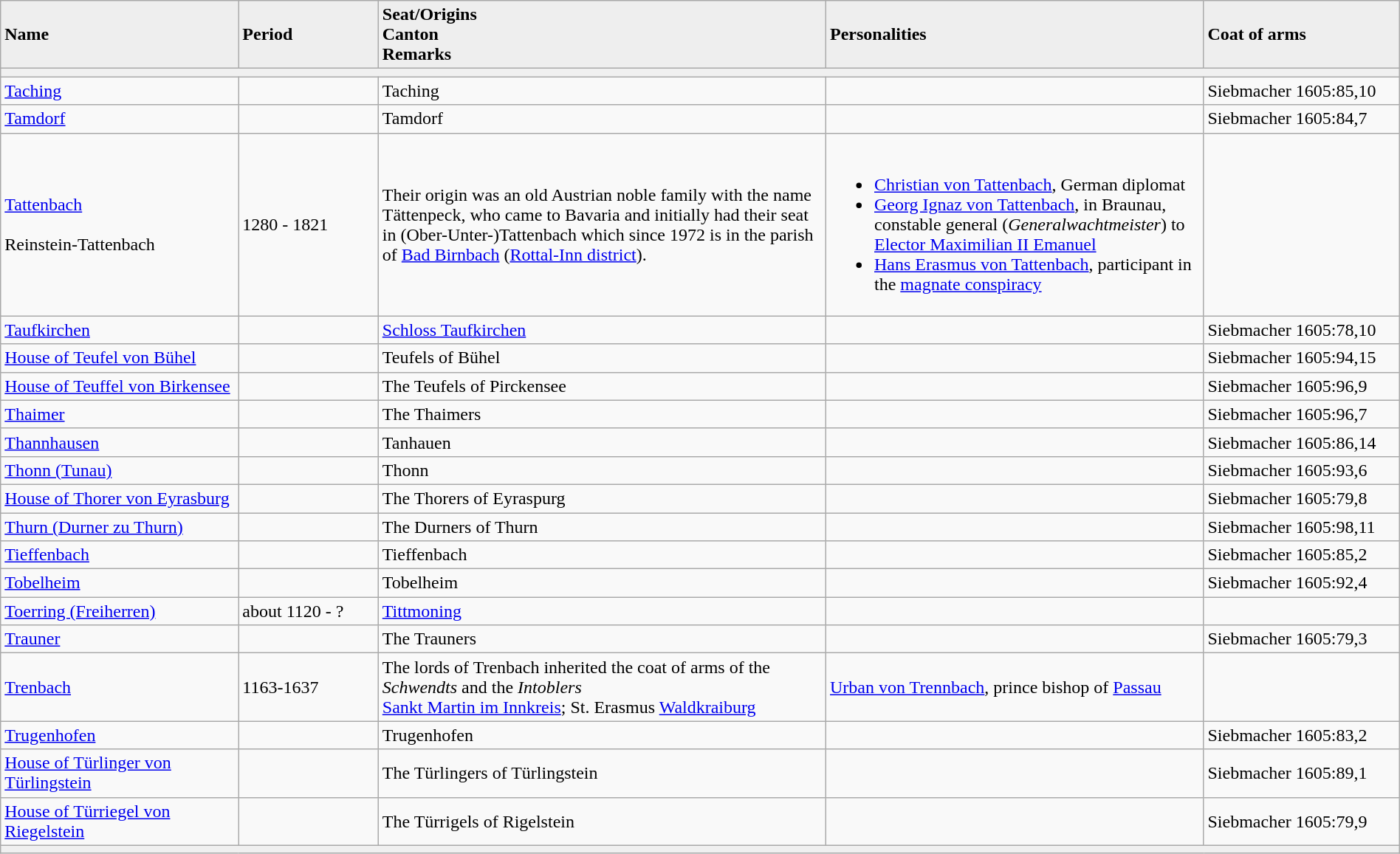<table class="wikitable" width="100%">
<tr>
<td style="background:#EEEEEE;" ! width="17%"><strong>Name</strong></td>
<td style="background:#EEEEEE;" ! width="10%"><strong>Period</strong></td>
<td style="background:#EEEEEE;" ! width="32%"><strong>Seat/Origins <br> Canton <br> Remarks</strong></td>
<td style="background:#EEEEEE;" ! width="27%"><strong>Personalities</strong></td>
<td style="background:#EEEEEE;" ! width="14%"><strong>Coat of arms</strong></td>
</tr>
<tr>
<td colspan="5" align="left" style="background:#f0f0f0;"></td>
</tr>
<tr>
<td><a href='#'>Taching</a></td>
<td></td>
<td>Taching</td>
<td></td>
<td>Siebmacher 1605:85,10</td>
</tr>
<tr>
<td><a href='#'>Tamdorf</a></td>
<td></td>
<td>Tamdorf</td>
<td></td>
<td>Siebmacher 1605:84,7</td>
</tr>
<tr>
<td><a href='#'>Tattenbach</a><br><br>Reinstein-Tattenbach</td>
<td>1280 - 1821</td>
<td>Their origin was an old Austrian noble family with the name Tättenpeck, who came to Bavaria and initially had their seat in (Ober-Unter-)Tattenbach which since 1972 is in the parish of <a href='#'>Bad Birnbach</a> (<a href='#'>Rottal-Inn district</a>).</td>
<td><br><ul><li><a href='#'>Christian von Tattenbach</a>, German diplomat</li><li><a href='#'>Georg Ignaz von Tattenbach</a>, in Braunau, constable general (<em>Generalwachtmeister</em>) to <a href='#'>Elector Maximilian II Emanuel</a></li><li><a href='#'>Hans Erasmus von Tattenbach</a>, participant in the <a href='#'>magnate conspiracy</a></li></ul></td>
<td></td>
</tr>
<tr>
<td><a href='#'>Taufkirchen</a></td>
<td></td>
<td><a href='#'>Schloss Taufkirchen</a></td>
<td></td>
<td>Siebmacher 1605:78,10</td>
</tr>
<tr>
<td><a href='#'>House of Teufel von Bühel</a></td>
<td></td>
<td>Teufels of Bühel</td>
<td></td>
<td>Siebmacher 1605:94,15</td>
</tr>
<tr>
<td><a href='#'>House of Teuffel von Birkensee</a></td>
<td></td>
<td>The Teufels of Pirckensee</td>
<td></td>
<td>Siebmacher 1605:96,9</td>
</tr>
<tr>
<td><a href='#'>Thaimer</a></td>
<td></td>
<td>The Thaimers</td>
<td></td>
<td>Siebmacher 1605:96,7</td>
</tr>
<tr>
<td><a href='#'>Thannhausen</a></td>
<td></td>
<td>Tanhauen</td>
<td></td>
<td>Siebmacher 1605:86,14</td>
</tr>
<tr>
<td><a href='#'>Thonn (Tunau)</a></td>
<td></td>
<td>Thonn</td>
<td></td>
<td>Siebmacher 1605:93,6</td>
</tr>
<tr>
<td><a href='#'>House of Thorer von Eyrasburg</a></td>
<td></td>
<td>The Thorers of Eyraspurg</td>
<td></td>
<td>Siebmacher 1605:79,8</td>
</tr>
<tr>
<td><a href='#'>Thurn (Durner zu Thurn)</a></td>
<td></td>
<td>The Durners of Thurn</td>
<td></td>
<td>Siebmacher 1605:98,11</td>
</tr>
<tr>
<td><a href='#'>Tieffenbach</a></td>
<td></td>
<td>Tieffenbach</td>
<td></td>
<td>Siebmacher 1605:85,2</td>
</tr>
<tr>
<td><a href='#'>Tobelheim</a></td>
<td></td>
<td>Tobelheim</td>
<td></td>
<td>Siebmacher 1605:92,4</td>
</tr>
<tr>
<td><a href='#'>Toerring (Freiherren)</a></td>
<td>about 1120 - ?</td>
<td><a href='#'>Tittmoning</a></td>
<td></td>
<td></td>
</tr>
<tr>
<td><a href='#'>Trauner</a></td>
<td></td>
<td>The Trauners</td>
<td></td>
<td>Siebmacher 1605:79,3</td>
</tr>
<tr>
<td><a href='#'>Trenbach</a></td>
<td>1163-1637</td>
<td>The lords of Trenbach inherited the coat of arms of the <em>Schwendts</em> and the <em>Intoblers</em><br><a href='#'>Sankt Martin im Innkreis</a>;
St. Erasmus <a href='#'>Waldkraiburg</a></td>
<td><a href='#'>Urban von Trennbach</a>, prince bishop of <a href='#'>Passau</a></td>
<td></td>
</tr>
<tr>
<td><a href='#'>Trugenhofen</a></td>
<td></td>
<td>Trugenhofen</td>
<td></td>
<td>Siebmacher 1605:83,2</td>
</tr>
<tr>
<td><a href='#'>House of Türlinger von Türlingstein</a></td>
<td></td>
<td>The Türlingers of Türlingstein</td>
<td></td>
<td>Siebmacher 1605:89,1</td>
</tr>
<tr>
<td><a href='#'>House of Türriegel von Riegelstein</a></td>
<td></td>
<td>The Türrigels of Rigelstein</td>
<td></td>
<td>Siebmacher 1605:79,9</td>
</tr>
<tr>
<td colspan="5" align="left" style="background:#f0f0f0;"></td>
</tr>
</table>
